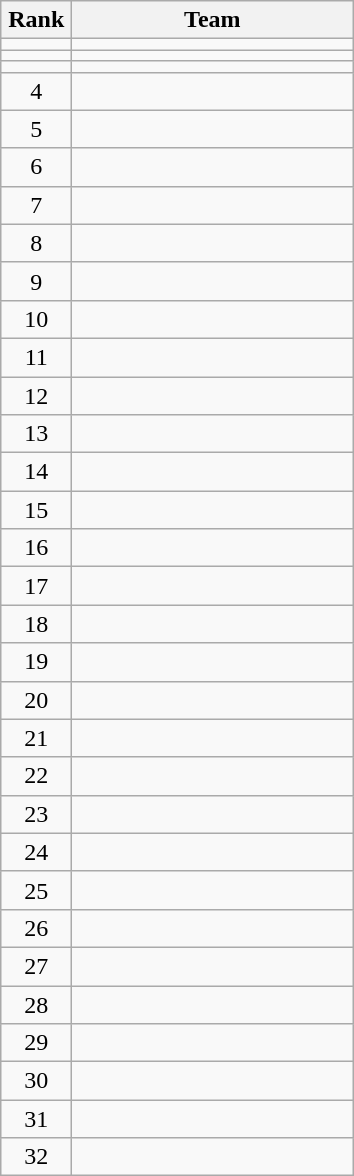<table class="wikitable" style="text-align: center;">
<tr>
<th width=40>Rank</th>
<th width=180>Team</th>
</tr>
<tr>
<td></td>
<td align=left></td>
</tr>
<tr>
<td></td>
<td align=left></td>
</tr>
<tr>
<td></td>
<td align=left></td>
</tr>
<tr>
<td>4</td>
<td align=left></td>
</tr>
<tr>
<td>5</td>
<td align=left></td>
</tr>
<tr>
<td>6</td>
<td align=left></td>
</tr>
<tr>
<td>7</td>
<td align=left></td>
</tr>
<tr>
<td>8</td>
<td align=left></td>
</tr>
<tr>
<td>9</td>
<td align=left></td>
</tr>
<tr>
<td>10</td>
<td align=left></td>
</tr>
<tr>
<td>11</td>
<td align=left></td>
</tr>
<tr>
<td>12</td>
<td align=left></td>
</tr>
<tr>
<td>13</td>
<td align=left></td>
</tr>
<tr>
<td>14</td>
<td align=left></td>
</tr>
<tr>
<td>15</td>
<td align=left></td>
</tr>
<tr>
<td>16</td>
<td align=left></td>
</tr>
<tr>
<td>17</td>
<td align=left></td>
</tr>
<tr>
<td>18</td>
<td align=left></td>
</tr>
<tr>
<td>19</td>
<td align=left></td>
</tr>
<tr>
<td>20</td>
<td align=left></td>
</tr>
<tr>
<td>21</td>
<td align=left></td>
</tr>
<tr>
<td>22</td>
<td align=left></td>
</tr>
<tr>
<td>23</td>
<td align=left></td>
</tr>
<tr>
<td>24</td>
<td align=left></td>
</tr>
<tr>
<td>25</td>
<td align=left></td>
</tr>
<tr>
<td>26</td>
<td align=left></td>
</tr>
<tr>
<td>27</td>
<td align=left></td>
</tr>
<tr>
<td>28</td>
<td align=left></td>
</tr>
<tr>
<td>29</td>
<td align=left></td>
</tr>
<tr>
<td>30</td>
<td align=left></td>
</tr>
<tr>
<td>31</td>
<td align=left></td>
</tr>
<tr>
<td>32</td>
<td align=left></td>
</tr>
</table>
